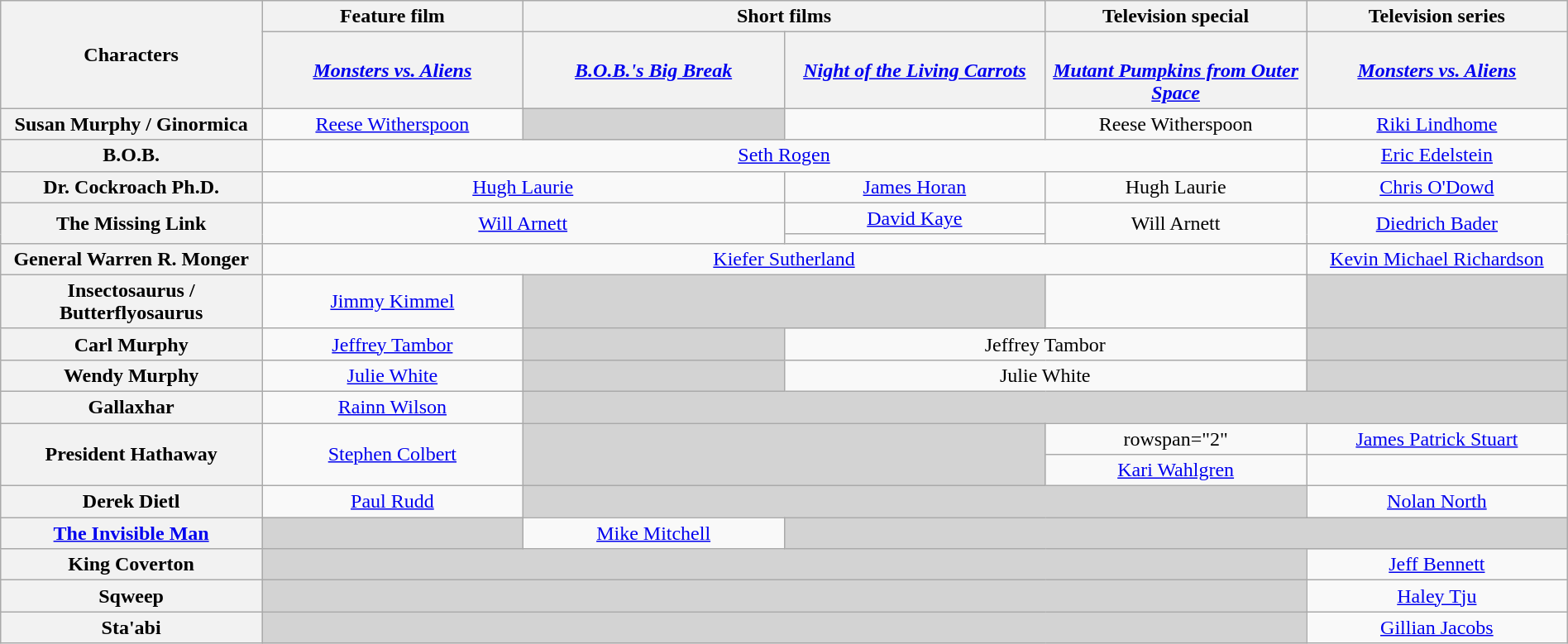<table class="wikitable"  style="text-align:center; width:100%;">
<tr>
<th rowspan="2" style="width:15%;">Characters</th>
<th>Feature film</th>
<th colspan="2">Short films</th>
<th>Television special</th>
<th>Television series</th>
</tr>
<tr>
<th style="width:15%;"><em><a href='#'>Monsters vs. Aliens</a></em></th>
<th style="width:15%;"><em><a href='#'>B.O.B.'s Big Break</a></em></th>
<th style="width:15%;"><em><a href='#'>Night of the Living Carrots</a></em></th>
<th style="width:15%;"><em><a href='#'><br>Mutant Pumpkins from Outer Space</a></em></th>
<th style="width:15%;"><em><a href='#'>Monsters vs. Aliens</a></em></th>
</tr>
<tr>
<th>Susan Murphy / Ginormica</th>
<td><a href='#'>Reese Witherspoon</a></td>
<td style="background:lightgrey;"></td>
<td></td>
<td>Reese Witherspoon</td>
<td><a href='#'>Riki Lindhome</a></td>
</tr>
<tr>
<th>B.O.B.<br></th>
<td colspan="4"><a href='#'>Seth Rogen</a></td>
<td><a href='#'>Eric Edelstein</a></td>
</tr>
<tr>
<th>Dr. Cockroach Ph.D.</th>
<td colspan="2"><a href='#'>Hugh Laurie</a></td>
<td><a href='#'>James Horan</a></td>
<td>Hugh Laurie</td>
<td><a href='#'>Chris O'Dowd</a></td>
</tr>
<tr>
<th rowspan="2">The Missing Link</th>
<td rowspan="2" colspan="2"><a href='#'>Will Arnett</a></td>
<td><a href='#'>David Kaye</a></td>
<td rowspan="2">Will Arnett</td>
<td rowspan="2"><a href='#'>Diedrich Bader</a></td>
</tr>
<tr>
<td></td>
</tr>
<tr>
<th>General Warren R. Monger</th>
<td colspan="4"><a href='#'>Kiefer Sutherland</a></td>
<td><a href='#'>Kevin Michael Richardson</a></td>
</tr>
<tr>
<th>Insectosaurus / Butterflyosaurus</th>
<td><a href='#'>Jimmy Kimmel</a></td>
<td colspan="2" style="background:lightgrey;"></td>
<td></td>
<td style="background:lightgrey;"></td>
</tr>
<tr>
<th>Carl Murphy</th>
<td><a href='#'>Jeffrey Tambor</a></td>
<td style="background:lightgrey;"></td>
<td colspan="2">Jeffrey Tambor</td>
<td style="background:lightgrey;"></td>
</tr>
<tr>
<th>Wendy Murphy</th>
<td><a href='#'>Julie White</a></td>
<td style="background:lightgrey;"></td>
<td colspan="2">Julie White</td>
<td style="background:lightgrey;"></td>
</tr>
<tr>
<th>Gallaxhar</th>
<td><a href='#'>Rainn Wilson</a></td>
<td colspan="4" style="background:lightgrey;"></td>
</tr>
<tr>
<th rowspan="2">President Hathaway</th>
<td rowspan="2"><a href='#'>Stephen Colbert</a></td>
<td rowspan="2" colspan="2" style="background:lightgrey;"></td>
<td>rowspan="2" </td>
<td><a href='#'>James Patrick Stuart</a></td>
</tr>
<tr>
<td><a href='#'>Kari Wahlgren</a></td>
</tr>
<tr>
<th>Derek Dietl</th>
<td><a href='#'>Paul Rudd</a></td>
<td colspan="3" style="background:lightgrey;"></td>
<td><a href='#'>Nolan North</a></td>
</tr>
<tr>
<th><a href='#'>The Invisible Man</a></th>
<td style="background:lightgrey;"></td>
<td><a href='#'>Mike Mitchell</a></td>
<td colspan="4" style="background:lightgrey;"></td>
</tr>
<tr>
<th>King Coverton</th>
<td colspan="4" style="background:lightgrey;"></td>
<td><a href='#'>Jeff Bennett</a></td>
</tr>
<tr>
<th>Sqweep</th>
<td colspan="4" style="background:lightgrey;"></td>
<td><a href='#'>Haley Tju</a></td>
</tr>
<tr>
<th>Sta'abi</th>
<td colspan="4" style="background:lightgrey;"></td>
<td><a href='#'>Gillian Jacobs</a></td>
</tr>
</table>
